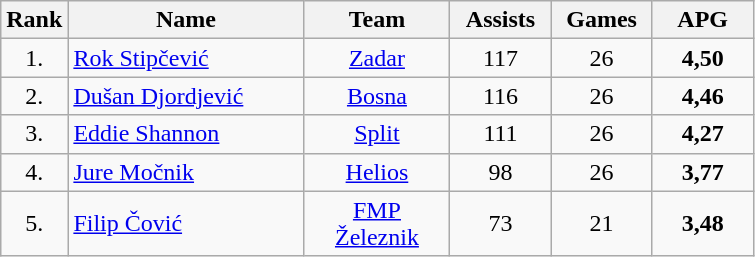<table class="wikitable" style="text-align: center;">
<tr>
<th>Rank</th>
<th width="150">Name</th>
<th width="90">Team</th>
<th width="60">Assists</th>
<th width="60">Games</th>
<th width="60">APG</th>
</tr>
<tr>
<td>1.</td>
<td align="left"> <a href='#'>Rok Stipčević</a></td>
<td><a href='#'>Zadar</a></td>
<td>117</td>
<td>26</td>
<td><strong>4,50</strong></td>
</tr>
<tr>
<td>2.</td>
<td align="left"> <a href='#'>Dušan Djordjević</a></td>
<td><a href='#'>Bosna</a></td>
<td>116</td>
<td>26</td>
<td><strong>4,46</strong></td>
</tr>
<tr>
<td>3.</td>
<td align="left"> <a href='#'>Eddie Shannon</a></td>
<td><a href='#'>Split</a></td>
<td>111</td>
<td>26</td>
<td><strong>4,27</strong></td>
</tr>
<tr>
<td>4.</td>
<td align="left"> <a href='#'>Jure Močnik</a></td>
<td><a href='#'>Helios</a></td>
<td>98</td>
<td>26</td>
<td><strong>3,77</strong></td>
</tr>
<tr>
<td>5.</td>
<td align="left"> <a href='#'>Filip Čović</a></td>
<td><a href='#'>FMP Železnik</a></td>
<td>73</td>
<td>21</td>
<td><strong>3,48</strong></td>
</tr>
</table>
